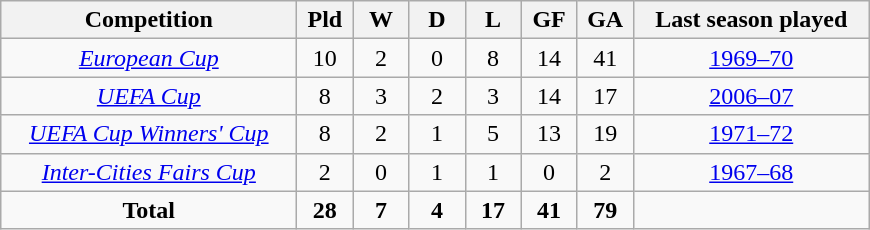<table class="wikitable" style="text-align: center;">
<tr>
<th width="190">Competition</th>
<th width="30">Pld</th>
<th width="30">W</th>
<th width="30">D</th>
<th width="30">L</th>
<th width="30">GF</th>
<th width="30">GA</th>
<th width="150">Last season played</th>
</tr>
<tr>
<td><em><a href='#'>European Cup</a></em></td>
<td>10</td>
<td>2</td>
<td>0</td>
<td>8</td>
<td>14</td>
<td>41</td>
<td><a href='#'>1969–70</a></td>
</tr>
<tr>
<td><em><a href='#'>UEFA Cup</a></em></td>
<td>8</td>
<td>3</td>
<td>2</td>
<td>3</td>
<td>14</td>
<td>17</td>
<td><a href='#'>2006–07</a></td>
</tr>
<tr>
<td><em><a href='#'>UEFA Cup Winners' Cup</a></em></td>
<td>8</td>
<td>2</td>
<td>1</td>
<td>5</td>
<td>13</td>
<td>19</td>
<td><a href='#'>1971–72</a></td>
</tr>
<tr>
<td><em><a href='#'>Inter-Cities Fairs Cup</a></em></td>
<td>2</td>
<td>0</td>
<td>1</td>
<td>1</td>
<td>0</td>
<td>2</td>
<td><a href='#'>1967–68</a></td>
</tr>
<tr>
<td><strong>Total</strong></td>
<td><strong>28</strong></td>
<td><strong>7</strong></td>
<td><strong>4</strong></td>
<td><strong>17</strong></td>
<td><strong>41</strong></td>
<td><strong>79</strong></td>
<td></td>
</tr>
</table>
